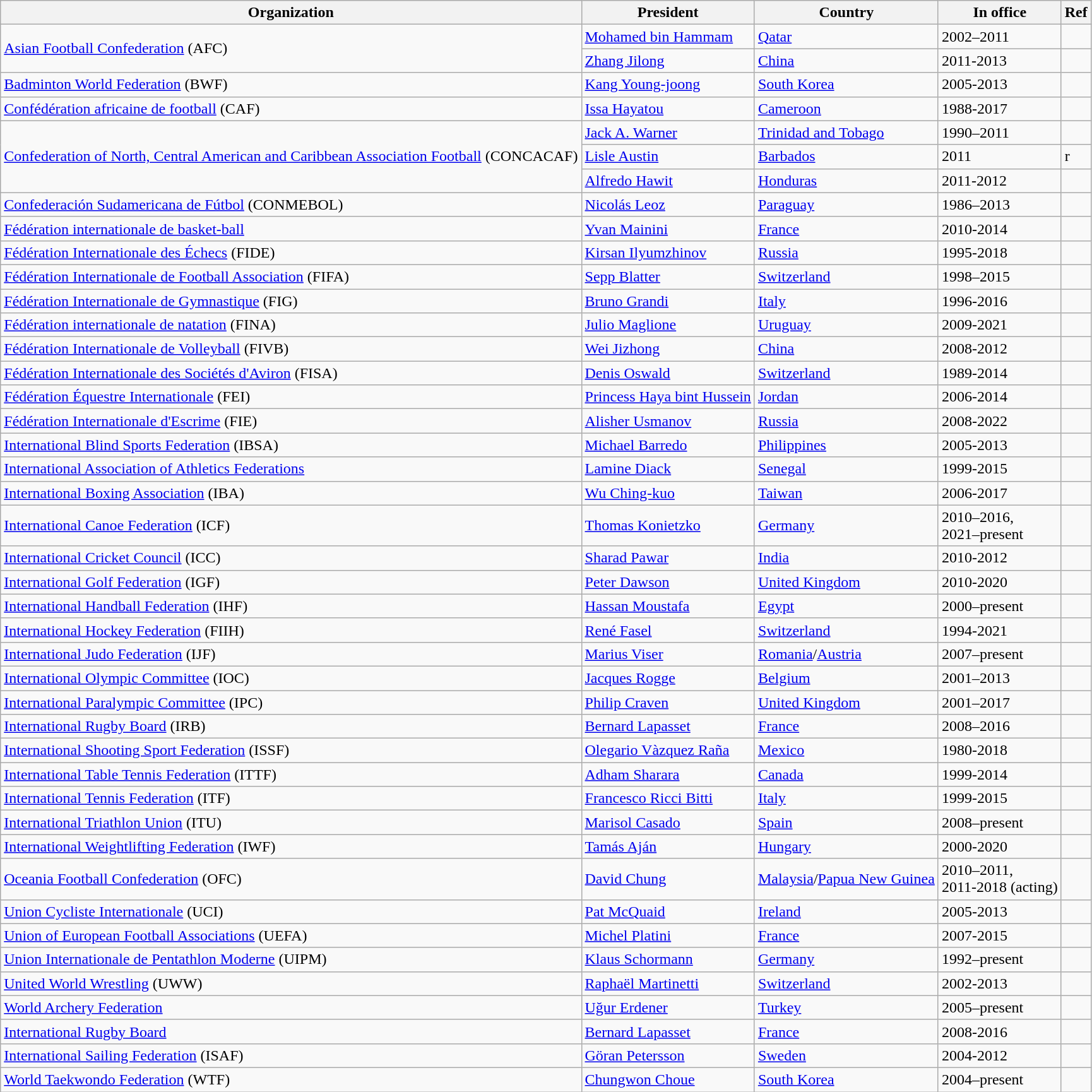<table class="wikitable unsortable">
<tr>
<th>Organization</th>
<th>President</th>
<th>Country</th>
<th>In office</th>
<th>Ref</th>
</tr>
<tr>
<td rowspan="2"><a href='#'>Asian Football Confederation</a> (AFC)</td>
<td><a href='#'>Mohamed bin Hammam</a></td>
<td><a href='#'>Qatar</a></td>
<td>2002–2011</td>
<td></td>
</tr>
<tr>
<td><a href='#'>Zhang Jilong</a></td>
<td><a href='#'>China</a></td>
<td>2011-2013</td>
<td></td>
</tr>
<tr>
<td><a href='#'>Badminton World Federation</a> (BWF)</td>
<td><a href='#'>Kang Young-joong</a></td>
<td><a href='#'>South Korea</a></td>
<td>2005-2013</td>
<td></td>
</tr>
<tr>
<td><a href='#'>Confédération africaine de football</a> (CAF)</td>
<td><a href='#'>Issa Hayatou</a></td>
<td><a href='#'>Cameroon</a></td>
<td>1988-2017</td>
<td></td>
</tr>
<tr>
<td rowspan="3"><a href='#'>Confederation of North, Central American and Caribbean Association Football</a> (CONCACAF)</td>
<td><a href='#'>Jack A. Warner</a></td>
<td><a href='#'>Trinidad and Tobago</a></td>
<td>1990–2011</td>
<td></td>
</tr>
<tr>
<td><a href='#'>Lisle Austin</a></td>
<td><a href='#'>Barbados</a></td>
<td>2011</td>
<td> r</td>
</tr>
<tr>
<td><a href='#'>Alfredo Hawit</a></td>
<td><a href='#'>Honduras</a></td>
<td>2011-2012</td>
<td></td>
</tr>
<tr>
<td><a href='#'>Confederación Sudamericana de Fútbol</a> (CONMEBOL)</td>
<td><a href='#'>Nicolás Leoz</a></td>
<td><a href='#'>Paraguay</a></td>
<td>1986–2013</td>
<td></td>
</tr>
<tr>
<td><a href='#'>Fédération internationale de basket-ball</a></td>
<td><a href='#'>Yvan Mainini</a></td>
<td><a href='#'>France</a></td>
<td>2010-2014</td>
<td></td>
</tr>
<tr>
<td><a href='#'>Fédération Internationale des Échecs</a> (FIDE)</td>
<td><a href='#'>Kirsan Ilyumzhinov</a></td>
<td><a href='#'>Russia</a></td>
<td>1995-2018</td>
<td></td>
</tr>
<tr>
<td><a href='#'>Fédération Internationale de Football Association</a> (FIFA)</td>
<td><a href='#'>Sepp Blatter</a></td>
<td><a href='#'>Switzerland</a></td>
<td>1998–2015</td>
<td></td>
</tr>
<tr>
<td><a href='#'>Fédération Internationale de Gymnastique</a> (FIG)</td>
<td><a href='#'>Bruno Grandi</a></td>
<td><a href='#'>Italy</a></td>
<td>1996-2016</td>
<td></td>
</tr>
<tr>
<td><a href='#'>Fédération internationale de natation</a> (FINA)</td>
<td><a href='#'>Julio Maglione</a></td>
<td><a href='#'>Uruguay</a></td>
<td>2009-2021</td>
<td></td>
</tr>
<tr>
<td><a href='#'>Fédération Internationale de Volleyball</a> (FIVB)</td>
<td><a href='#'>Wei Jizhong</a></td>
<td><a href='#'>China</a></td>
<td>2008-2012</td>
<td></td>
</tr>
<tr>
<td><a href='#'>Fédération Internationale des Sociétés d'Aviron</a> (FISA)</td>
<td><a href='#'>Denis Oswald</a></td>
<td><a href='#'>Switzerland</a></td>
<td>1989-2014</td>
<td></td>
</tr>
<tr>
<td><a href='#'>Fédération Équestre Internationale</a> (FEI)</td>
<td><a href='#'>Princess Haya bint Hussein</a></td>
<td><a href='#'>Jordan</a></td>
<td>2006-2014</td>
<td></td>
</tr>
<tr>
<td><a href='#'>Fédération Internationale d'Escrime</a> (FIE)</td>
<td><a href='#'>Alisher Usmanov</a></td>
<td><a href='#'>Russia</a></td>
<td>2008-2022</td>
<td></td>
</tr>
<tr>
<td><a href='#'>International Blind Sports Federation</a> (IBSA)</td>
<td><a href='#'>Michael Barredo</a></td>
<td><a href='#'>Philippines</a></td>
<td>2005-2013</td>
<td></td>
</tr>
<tr>
<td><a href='#'>International Association of Athletics Federations</a></td>
<td><a href='#'>Lamine Diack</a></td>
<td><a href='#'>Senegal</a></td>
<td>1999-2015</td>
<td></td>
</tr>
<tr>
<td><a href='#'>International Boxing Association</a> (IBA)</td>
<td><a href='#'>Wu Ching-kuo</a></td>
<td><a href='#'>Taiwan</a></td>
<td>2006-2017</td>
<td></td>
</tr>
<tr>
<td><a href='#'>International Canoe Federation</a> (ICF)</td>
<td><a href='#'>Thomas Konietzko</a></td>
<td><a href='#'>Germany</a></td>
<td>2010–2016,<br> 2021–present</td>
<td></td>
</tr>
<tr>
<td><a href='#'>International Cricket Council</a> (ICC)</td>
<td><a href='#'>Sharad Pawar</a></td>
<td><a href='#'>India</a></td>
<td>2010-2012</td>
<td></td>
</tr>
<tr>
<td><a href='#'>International Golf Federation</a> (IGF)</td>
<td><a href='#'>Peter Dawson</a></td>
<td><a href='#'>United Kingdom</a></td>
<td>2010-2020</td>
<td></td>
</tr>
<tr>
<td><a href='#'>International Handball Federation</a> (IHF)</td>
<td><a href='#'>Hassan Moustafa</a></td>
<td><a href='#'>Egypt</a></td>
<td>2000–present</td>
<td></td>
</tr>
<tr>
<td><a href='#'>International Hockey Federation</a> (FIIH)</td>
<td><a href='#'>René Fasel</a></td>
<td><a href='#'>Switzerland</a></td>
<td>1994-2021</td>
<td></td>
</tr>
<tr>
<td><a href='#'>International Judo Federation</a> (IJF)</td>
<td><a href='#'>Marius Viser</a></td>
<td><a href='#'>Romania</a>/<a href='#'>Austria</a></td>
<td>2007–present</td>
<td></td>
</tr>
<tr>
<td><a href='#'>International Olympic Committee</a> (IOC)</td>
<td><a href='#'>Jacques Rogge</a></td>
<td><a href='#'>Belgium</a></td>
<td>2001–2013</td>
<td></td>
</tr>
<tr>
<td><a href='#'>International Paralympic Committee</a> (IPC)</td>
<td><a href='#'>Philip Craven</a></td>
<td><a href='#'>United Kingdom</a></td>
<td>2001–2017</td>
<td></td>
</tr>
<tr>
<td><a href='#'>International Rugby Board</a> (IRB)</td>
<td><a href='#'>Bernard Lapasset</a></td>
<td><a href='#'>France</a></td>
<td>2008–2016</td>
<td></td>
</tr>
<tr>
<td><a href='#'>International Shooting Sport Federation</a> (ISSF)</td>
<td><a href='#'>Olegario Vàzquez Raña</a></td>
<td><a href='#'>Mexico</a></td>
<td>1980-2018</td>
<td></td>
</tr>
<tr>
<td><a href='#'>International Table Tennis Federation</a> (ITTF)</td>
<td><a href='#'>Adham Sharara</a></td>
<td><a href='#'>Canada</a></td>
<td>1999-2014</td>
<td></td>
</tr>
<tr>
<td><a href='#'>International Tennis Federation</a> (ITF)</td>
<td><a href='#'>Francesco Ricci Bitti</a></td>
<td><a href='#'>Italy</a></td>
<td>1999-2015</td>
<td></td>
</tr>
<tr>
<td><a href='#'>International Triathlon Union</a> (ITU)</td>
<td><a href='#'>Marisol Casado</a></td>
<td><a href='#'>Spain</a></td>
<td>2008–present</td>
<td></td>
</tr>
<tr>
<td><a href='#'>International Weightlifting Federation</a> (IWF)</td>
<td><a href='#'>Tamás Aján</a></td>
<td><a href='#'>Hungary</a></td>
<td>2000-2020</td>
<td></td>
</tr>
<tr>
<td><a href='#'>Oceania Football Confederation</a> (OFC)</td>
<td><a href='#'>David Chung</a></td>
<td><a href='#'>Malaysia</a>/<a href='#'>Papua New Guinea</a></td>
<td>2010–2011,<br> 2011-2018 (acting)</td>
<td></td>
</tr>
<tr>
<td><a href='#'>Union Cycliste Internationale</a> (UCI)</td>
<td><a href='#'>Pat McQuaid</a></td>
<td><a href='#'>Ireland</a></td>
<td>2005-2013</td>
<td></td>
</tr>
<tr>
<td><a href='#'>Union of European Football Associations</a> (UEFA)</td>
<td><a href='#'>Michel Platini</a></td>
<td><a href='#'>France</a></td>
<td>2007-2015</td>
<td></td>
</tr>
<tr>
<td><a href='#'>Union Internationale de Pentathlon Moderne</a> (UIPM)</td>
<td><a href='#'>Klaus Schormann</a></td>
<td><a href='#'>Germany</a></td>
<td>1992–present</td>
<td></td>
</tr>
<tr>
<td><a href='#'>United World Wrestling</a> (UWW)</td>
<td><a href='#'>Raphaël Martinetti</a></td>
<td><a href='#'>Switzerland</a></td>
<td>2002-2013</td>
<td></td>
</tr>
<tr>
<td><a href='#'>World Archery Federation</a></td>
<td><a href='#'>Uğur Erdener</a></td>
<td><a href='#'>Turkey</a></td>
<td>2005–present</td>
<td></td>
</tr>
<tr>
<td><a href='#'>International Rugby Board</a></td>
<td><a href='#'>Bernard Lapasset</a></td>
<td><a href='#'>France</a></td>
<td>2008-2016</td>
<td></td>
</tr>
<tr>
<td><a href='#'>International Sailing Federation</a> (ISAF)</td>
<td><a href='#'>Göran Petersson</a></td>
<td><a href='#'>Sweden</a></td>
<td>2004-2012</td>
<td></td>
</tr>
<tr>
<td><a href='#'>World Taekwondo Federation</a> (WTF)</td>
<td><a href='#'>Chungwon Choue</a></td>
<td><a href='#'>South Korea</a></td>
<td>2004–present</td>
<td></td>
</tr>
</table>
